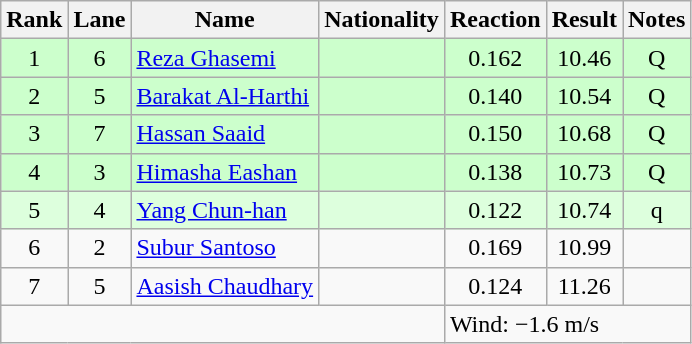<table class="wikitable sortable" style="text-align:center">
<tr>
<th>Rank</th>
<th>Lane</th>
<th>Name</th>
<th>Nationality</th>
<th>Reaction</th>
<th>Result</th>
<th>Notes</th>
</tr>
<tr style="background:#cfc;">
<td>1</td>
<td>6</td>
<td align=left><a href='#'>Reza Ghasemi</a></td>
<td align=left></td>
<td>0.162</td>
<td>10.46</td>
<td>Q</td>
</tr>
<tr style="background:#cfc;">
<td>2</td>
<td>5</td>
<td align=left><a href='#'>Barakat Al-Harthi</a></td>
<td align=left></td>
<td>0.140</td>
<td>10.54</td>
<td>Q</td>
</tr>
<tr style="background:#cfc;">
<td>3</td>
<td>7</td>
<td align=left><a href='#'>Hassan Saaid</a></td>
<td align=left></td>
<td>0.150</td>
<td>10.68</td>
<td>Q</td>
</tr>
<tr style="background:#cfc;">
<td>4</td>
<td>3</td>
<td align=left><a href='#'>Himasha Eashan</a></td>
<td align=left></td>
<td>0.138</td>
<td>10.73</td>
<td>Q</td>
</tr>
<tr style="background:#ddffdd;">
<td>5</td>
<td>4</td>
<td align=left><a href='#'>Yang Chun-han</a></td>
<td align=left></td>
<td>0.122</td>
<td>10.74</td>
<td>q</td>
</tr>
<tr>
<td>6</td>
<td>2</td>
<td align=left><a href='#'>Subur Santoso</a></td>
<td align=left></td>
<td>0.169</td>
<td>10.99</td>
<td></td>
</tr>
<tr>
<td>7</td>
<td>5</td>
<td align=left><a href='#'>Aasish Chaudhary</a></td>
<td align=left></td>
<td>0.124</td>
<td>11.26</td>
<td></td>
</tr>
<tr class="sortbottom">
<td colspan=4></td>
<td colspan="3" style="text-align:left;">Wind: −1.6 m/s</td>
</tr>
</table>
